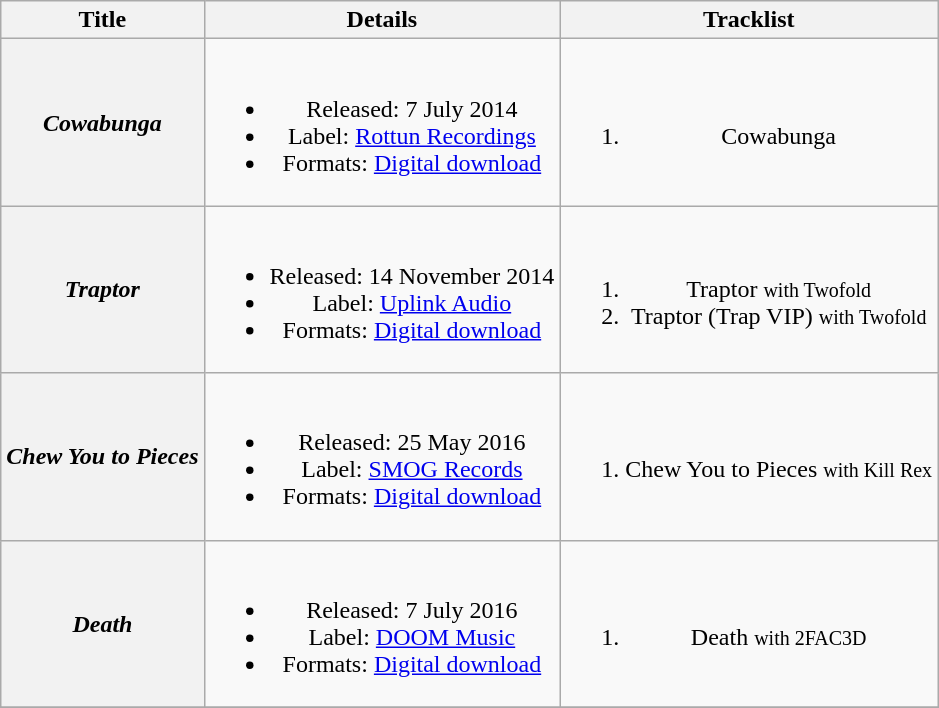<table class="wikitable plainrowheaders" style="text-align:center;">
<tr>
<th scope="col">Title</th>
<th scope="col">Details</th>
<th scope="col">Tracklist</th>
</tr>
<tr>
<th scope="row"><em>Cowabunga</em></th>
<td><br><ul><li>Released: 7 July 2014</li><li>Label: <a href='#'>Rottun Recordings</a></li><li>Formats: <a href='#'>Digital download</a></li></ul></td>
<td><br><ol><li>Cowabunga</li></ol></td>
</tr>
<tr>
<th scope="row"><em>Traptor</em></th>
<td><br><ul><li>Released: 14 November 2014</li><li>Label: <a href='#'>Uplink Audio</a></li><li>Formats: <a href='#'>Digital download</a></li></ul></td>
<td><br><ol><li>Traptor <small>with Twofold</small></li><li>Traptor (Trap VIP) <small>with Twofold</small></li></ol></td>
</tr>
<tr>
<th scope="row"><em>Chew You to Pieces</em></th>
<td><br><ul><li>Released: 25 May 2016</li><li>Label: <a href='#'>SMOG Records</a></li><li>Formats: <a href='#'>Digital download</a></li></ul></td>
<td><br><ol><li>Chew You to Pieces <small>with Kill Rex</small></li></ol></td>
</tr>
<tr>
<th scope="row"><em>Death</em></th>
<td><br><ul><li>Released: 7 July 2016</li><li>Label: <a href='#'>DOOM Music</a></li><li>Formats: <a href='#'>Digital download</a></li></ul></td>
<td><br><ol><li>Death <small>with 2FAC3D</small></li></ol></td>
</tr>
<tr>
</tr>
</table>
